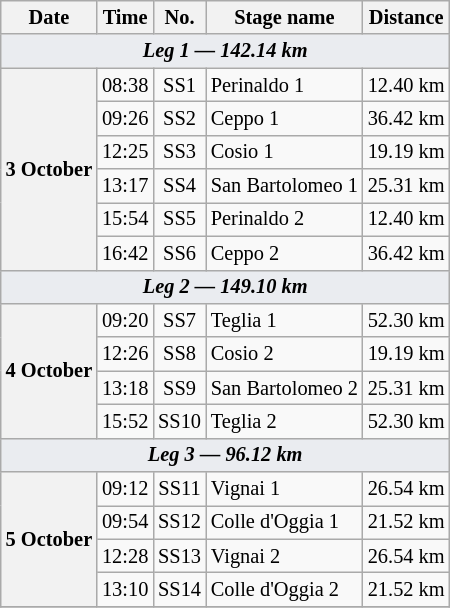<table class="wikitable" style="font-size: 85%;">
<tr>
<th>Date</th>
<th>Time</th>
<th>No.</th>
<th>Stage name</th>
<th>Distance</th>
</tr>
<tr>
<td style="background-color:#EAECF0; text-align:center" colspan="5"><strong><em>Leg 1 — 142.14 km</em></strong></td>
</tr>
<tr>
<th rowspan="6">3 October</th>
<td align="center">08:38</td>
<td align="center">SS1</td>
<td>Perinaldo 1</td>
<td align="center">12.40 km</td>
</tr>
<tr>
<td align="center">09:26</td>
<td align="center">SS2</td>
<td>Ceppo 1</td>
<td align="center">36.42 km</td>
</tr>
<tr>
<td align="center">12:25</td>
<td align="center">SS3</td>
<td>Cosio 1</td>
<td align="center">19.19 km</td>
</tr>
<tr>
<td align="center">13:17</td>
<td align="center">SS4</td>
<td>San Bartolomeo 1</td>
<td align="center">25.31 km</td>
</tr>
<tr>
<td align="center">15:54</td>
<td align="center">SS5</td>
<td>Perinaldo 2</td>
<td align="center">12.40 km</td>
</tr>
<tr>
<td align="center">16:42</td>
<td align="center">SS6</td>
<td>Ceppo 2</td>
<td align="center">36.42 km</td>
</tr>
<tr>
<td style="background-color:#EAECF0; text-align:center" colspan="5"><strong><em>Leg 2 — 149.10 km</em></strong></td>
</tr>
<tr>
<th rowspan="4">4 October</th>
<td align="center">09:20</td>
<td align="center">SS7</td>
<td>Teglia 1</td>
<td align="center">52.30 km</td>
</tr>
<tr>
<td align="center">12:26</td>
<td align="center">SS8</td>
<td>Cosio 2</td>
<td align="center">19.19 km</td>
</tr>
<tr>
<td align="center">13:18</td>
<td align="center">SS9</td>
<td>San Bartolomeo 2</td>
<td align="center">25.31 km</td>
</tr>
<tr>
<td align="center">15:52</td>
<td align="center">SS10</td>
<td>Teglia 2</td>
<td align="center">52.30 km</td>
</tr>
<tr>
<td style="background-color:#EAECF0; text-align:center" colspan="5"><strong><em>Leg 3 — 96.12 km</em></strong></td>
</tr>
<tr>
<th rowspan="4">5 October</th>
<td align="center">09:12</td>
<td align="center">SS11</td>
<td>Vignai 1</td>
<td align="center">26.54 km</td>
</tr>
<tr>
<td align="center">09:54</td>
<td align="center">SS12</td>
<td>Colle d'Oggia 1</td>
<td align="center">21.52 km</td>
</tr>
<tr>
<td align="center">12:28</td>
<td align="center">SS13</td>
<td>Vignai 2</td>
<td align="center">26.54 km</td>
</tr>
<tr>
<td align="center">13:10</td>
<td align="center">SS14</td>
<td>Colle d'Oggia 2</td>
<td align="center">21.52 km</td>
</tr>
<tr>
</tr>
</table>
